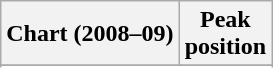<table class="wikitable">
<tr>
<th>Chart (2008–09)</th>
<th>Peak<br>position</th>
</tr>
<tr>
</tr>
<tr>
</tr>
<tr>
</tr>
<tr>
</tr>
<tr>
</tr>
<tr>
</tr>
<tr>
</tr>
<tr>
</tr>
</table>
